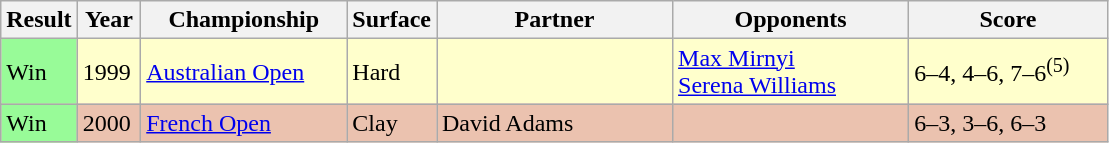<table class="sortable wikitable">
<tr>
<th style="width:40px">Result</th>
<th style="width:35px">Year</th>
<th style="width:130px">Championship</th>
<th style="width:50px">Surface</th>
<th style="width:150px">Partner</th>
<th style="width:150px">Opponents</th>
<th style="width:125px" class="unsortable">Score</th>
</tr>
<tr style="background:#ffc;">
<td style="background:#98fb98;">Win</td>
<td>1999</td>
<td><a href='#'>Australian Open</a></td>
<td>Hard</td>
<td></td>
<td> <a href='#'>Max Mirnyi</a> <br>  <a href='#'>Serena Williams</a></td>
<td>6–4, 4–6, 7–6<sup>(5)</sup></td>
</tr>
<tr style="background:#ebc2af;">
<td style="background:#98fb98;">Win</td>
<td>2000</td>
<td><a href='#'>French Open</a></td>
<td>Clay</td>
<td> David Adams</td>
<td></td>
<td>6–3, 3–6, 6–3</td>
</tr>
</table>
